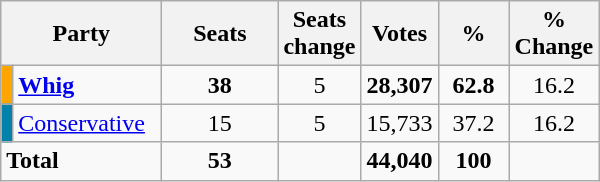<table class="wikitable sortable">
<tr>
<th style="width:100px" colspan=2>Party</th>
<th style="width:70px;">Seats</th>
<th style="width:40px;">Seats change</th>
<th style="width:40px;">Votes</th>
<th style="width:40px;">%</th>
<th style="width:40px;">% Change</th>
</tr>
<tr>
<td bgcolor="#FFA500"></td>
<td><strong><a href='#'>Whig</a></strong></td>
<td align=center><strong>38</strong></td>
<td align=center> 5</td>
<td align=center><strong>28,307</strong></td>
<td align=center><strong>62.8</strong></td>
<td align=center> 16.2</td>
</tr>
<tr>
<td bgcolor="#0281AA"></td>
<td><a href='#'>Conservative</a></td>
<td align=center>15</td>
<td align=center> 5</td>
<td align=center>15,733</td>
<td align=center>37.2</td>
<td align=center> 16.2</td>
</tr>
<tr>
<td colspan=2><strong>Total</strong></td>
<td align=center><strong>53</strong></td>
<td align=center></td>
<td align=center><strong>44,040</strong></td>
<td align=center><strong>100</strong></td>
<td align=center></td>
</tr>
</table>
